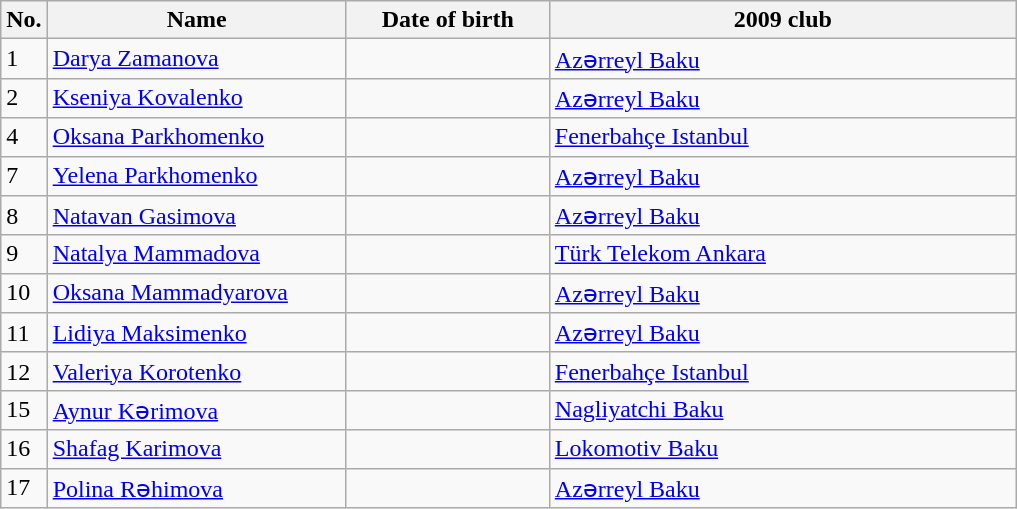<table class=wikitable sortable style=font-size:100%; text-align:center;>
<tr>
<th>No.</th>
<th style=width:12em>Name</th>
<th style=width:8em>Date of birth</th>
<th style=width:19em>2009 club</th>
</tr>
<tr>
<td>1</td>
<td><a href='#'>Darya Zamanova</a></td>
<td></td>
<td> <a href='#'>Azərreyl Baku</a></td>
</tr>
<tr>
<td>2</td>
<td><a href='#'>Kseniya Kovalenko</a></td>
<td></td>
<td> <a href='#'>Azərreyl Baku</a></td>
</tr>
<tr>
<td>4</td>
<td><a href='#'>Oksana Parkhomenko</a></td>
<td></td>
<td> <a href='#'>Fenerbahçe Istanbul</a></td>
</tr>
<tr>
<td>7</td>
<td><a href='#'>Yelena Parkhomenko</a></td>
<td></td>
<td> <a href='#'>Azərreyl Baku</a></td>
</tr>
<tr>
<td>8</td>
<td><a href='#'>Natavan Gasimova</a></td>
<td></td>
<td> <a href='#'>Azərreyl Baku</a></td>
</tr>
<tr>
<td>9</td>
<td><a href='#'>Natalya Mammadova</a></td>
<td></td>
<td> <a href='#'>Türk Telekom Ankara</a></td>
</tr>
<tr>
<td>10</td>
<td><a href='#'>Oksana Mammadyarova</a></td>
<td></td>
<td> <a href='#'>Azərreyl Baku</a></td>
</tr>
<tr>
<td>11</td>
<td><a href='#'>Lidiya Maksimenko</a></td>
<td></td>
<td> <a href='#'>Azərreyl Baku</a></td>
</tr>
<tr>
<td>12</td>
<td><a href='#'>Valeriya Korotenko</a></td>
<td></td>
<td> <a href='#'>Fenerbahçe Istanbul</a></td>
</tr>
<tr>
<td>15</td>
<td><a href='#'>Aynur Kərimova</a></td>
<td></td>
<td> <a href='#'>Nagliyatchi Baku</a></td>
</tr>
<tr>
<td>16</td>
<td><a href='#'>Shafag Karimova</a></td>
<td></td>
<td> <a href='#'>Lokomotiv Baku</a></td>
</tr>
<tr>
<td>17</td>
<td><a href='#'>Polina Rəhimova</a></td>
<td></td>
<td> <a href='#'>Azərreyl Baku</a></td>
</tr>
</table>
